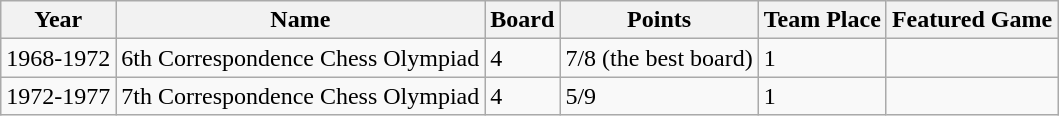<table class="wikitable">
<tr>
<th>Year</th>
<th>Name</th>
<th>Board</th>
<th>Points</th>
<th>Team Place</th>
<th>Featured Game</th>
</tr>
<tr>
<td>1968-1972</td>
<td>6th Correspondence Chess Olympiad</td>
<td>4</td>
<td>7/8 (the best board)</td>
<td>1</td>
<td></td>
</tr>
<tr>
<td>1972-1977</td>
<td>7th Correspondence Chess Olympiad</td>
<td>4</td>
<td>5/9</td>
<td>1</td>
<td></td>
</tr>
</table>
